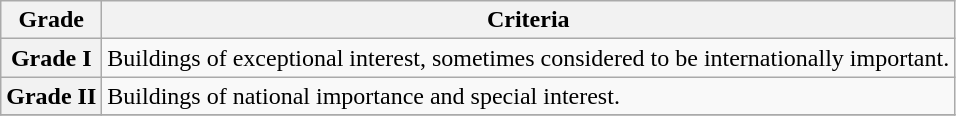<table class="wikitable" border="1">
<tr>
<th>Grade</th>
<th>Criteria</th>
</tr>
<tr>
<th>Grade I</th>
<td>Buildings of exceptional interest, sometimes considered to be internationally important.</td>
</tr>
<tr>
<th>Grade II</th>
<td>Buildings of national importance and special interest.</td>
</tr>
<tr>
</tr>
</table>
